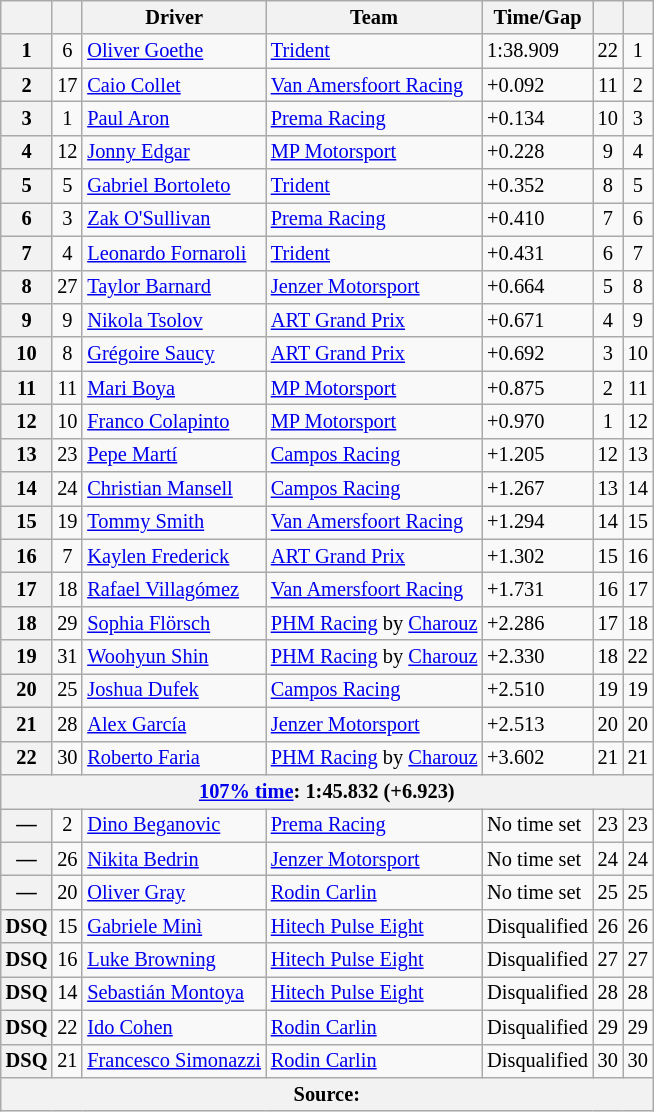<table class="wikitable" style="font-size:85%">
<tr>
<th></th>
<th></th>
<th>Driver</th>
<th>Team</th>
<th>Time/Gap</th>
<th scope="col"></th>
<th scope="col"></th>
</tr>
<tr>
<th>1</th>
<td align="center">6</td>
<td> <a href='#'>Oliver Goethe</a></td>
<td><a href='#'>Trident</a></td>
<td>1:38.909</td>
<td align=center>22</td>
<td align=center>1</td>
</tr>
<tr>
<th>2</th>
<td align="center">17</td>
<td> <a href='#'>Caio Collet</a></td>
<td><a href='#'>Van Amersfoort Racing</a></td>
<td>+0.092</td>
<td align=center>11</td>
<td align=center>2</td>
</tr>
<tr>
<th>3</th>
<td align="center">1</td>
<td> <a href='#'>Paul Aron</a></td>
<td><a href='#'>Prema Racing</a></td>
<td>+0.134</td>
<td align=center>10</td>
<td align=center>3</td>
</tr>
<tr>
<th>4</th>
<td align="center">12</td>
<td> <a href='#'>Jonny Edgar</a></td>
<td><a href='#'>MP Motorsport</a></td>
<td>+0.228</td>
<td align=center>9</td>
<td align=center>4</td>
</tr>
<tr>
<th>5</th>
<td align="center">5</td>
<td> <a href='#'>Gabriel Bortoleto</a></td>
<td><a href='#'>Trident</a></td>
<td>+0.352</td>
<td align=center>8</td>
<td align=center>5</td>
</tr>
<tr>
<th>6</th>
<td align="center">3</td>
<td> <a href='#'>Zak O'Sullivan</a></td>
<td><a href='#'>Prema Racing</a></td>
<td>+0.410</td>
<td align=center>7</td>
<td align=center>6</td>
</tr>
<tr>
<th>7</th>
<td align="center">4</td>
<td> <a href='#'>Leonardo Fornaroli</a></td>
<td><a href='#'>Trident</a></td>
<td>+0.431</td>
<td align=center>6</td>
<td align=center>7</td>
</tr>
<tr>
<th>8</th>
<td align="center">27</td>
<td> <a href='#'>Taylor Barnard</a></td>
<td><a href='#'>Jenzer Motorsport</a></td>
<td>+0.664</td>
<td align=center>5</td>
<td align=center>8</td>
</tr>
<tr>
<th>9</th>
<td align="center">9</td>
<td> <a href='#'>Nikola Tsolov</a></td>
<td><a href='#'>ART Grand Prix</a></td>
<td>+0.671</td>
<td align=center>4</td>
<td align=center>9</td>
</tr>
<tr>
<th>10</th>
<td align="center">8</td>
<td> <a href='#'>Grégoire Saucy</a></td>
<td><a href='#'>ART Grand Prix</a></td>
<td>+0.692</td>
<td align=center>3</td>
<td align=center>10</td>
</tr>
<tr>
<th>11</th>
<td align="center">11</td>
<td> <a href='#'>Mari Boya</a></td>
<td><a href='#'>MP Motorsport</a></td>
<td>+0.875</td>
<td align=center>2</td>
<td align=center>11</td>
</tr>
<tr>
<th>12</th>
<td align="center">10</td>
<td> <a href='#'>Franco Colapinto</a></td>
<td><a href='#'>MP Motorsport</a></td>
<td>+0.970</td>
<td align=center>1</td>
<td align=center>12</td>
</tr>
<tr>
<th>13</th>
<td align="center">23</td>
<td> <a href='#'>Pepe Martí</a></td>
<td><a href='#'>Campos Racing</a></td>
<td>+1.205</td>
<td align=center>12</td>
<td align=center>13</td>
</tr>
<tr>
<th>14</th>
<td align="center">24</td>
<td> <a href='#'>Christian Mansell</a></td>
<td><a href='#'>Campos Racing</a></td>
<td>+1.267</td>
<td align=center>13</td>
<td align=center>14</td>
</tr>
<tr>
<th>15</th>
<td align="center">19</td>
<td> <a href='#'>Tommy Smith</a></td>
<td><a href='#'>Van Amersfoort Racing</a></td>
<td>+1.294</td>
<td align=center>14</td>
<td align=center>15</td>
</tr>
<tr>
<th>16</th>
<td align="center">7</td>
<td> <a href='#'>Kaylen Frederick</a></td>
<td><a href='#'>ART Grand Prix</a></td>
<td>+1.302</td>
<td align=center>15</td>
<td align=center>16</td>
</tr>
<tr>
<th>17</th>
<td align="center">18</td>
<td> <a href='#'>Rafael Villagómez</a></td>
<td><a href='#'>Van Amersfoort Racing</a></td>
<td>+1.731</td>
<td align=center>16</td>
<td align=center>17</td>
</tr>
<tr>
<th>18</th>
<td align="center">29</td>
<td> <a href='#'>Sophia Flörsch</a></td>
<td><a href='#'>PHM Racing</a> by <a href='#'>Charouz</a></td>
<td>+2.286</td>
<td align=center>17</td>
<td align=center>18</td>
</tr>
<tr>
<th>19</th>
<td align="center">31</td>
<td> <a href='#'>Woohyun Shin</a></td>
<td><a href='#'>PHM Racing</a> by <a href='#'>Charouz</a></td>
<td>+2.330</td>
<td align=center>18</td>
<td align=center>22</td>
</tr>
<tr>
<th>20</th>
<td align="center">25</td>
<td> <a href='#'>Joshua Dufek</a></td>
<td><a href='#'>Campos Racing</a></td>
<td>+2.510</td>
<td align=center>19</td>
<td align=center>19</td>
</tr>
<tr>
<th>21</th>
<td align="center">28</td>
<td> <a href='#'>Alex García</a></td>
<td><a href='#'>Jenzer Motorsport</a></td>
<td>+2.513</td>
<td align=center>20</td>
<td align=center>20</td>
</tr>
<tr>
<th>22</th>
<td align="center">30</td>
<td> <a href='#'>Roberto Faria</a></td>
<td><a href='#'>PHM Racing</a> by <a href='#'>Charouz</a></td>
<td>+3.602</td>
<td align=center>21</td>
<td align=center>21</td>
</tr>
<tr>
<th colspan="7"><a href='#'>107% time</a>: 1:45.832 (+6.923)</th>
</tr>
<tr>
<th>—</th>
<td align="center">2</td>
<td> <a href='#'>Dino Beganovic</a></td>
<td><a href='#'>Prema Racing</a></td>
<td>No time set</td>
<td align=center>23</td>
<td align=center>23</td>
</tr>
<tr>
<th>—</th>
<td align="center">26</td>
<td> <a href='#'>Nikita Bedrin</a></td>
<td><a href='#'>Jenzer Motorsport</a></td>
<td>No time set</td>
<td align=center>24</td>
<td align=center>24</td>
</tr>
<tr>
<th>—</th>
<td align="center">20</td>
<td> <a href='#'>Oliver Gray</a></td>
<td><a href='#'>Rodin Carlin</a></td>
<td>No time set</td>
<td align=center>25</td>
<td align=center>25</td>
</tr>
<tr>
<th>DSQ</th>
<td align="center">15</td>
<td> <a href='#'>Gabriele Minì</a></td>
<td><a href='#'>Hitech Pulse Eight</a></td>
<td>Disqualified</td>
<td align=center>26</td>
<td align=center>26</td>
</tr>
<tr>
<th>DSQ</th>
<td align="center">16</td>
<td> <a href='#'>Luke Browning</a></td>
<td><a href='#'>Hitech Pulse Eight</a></td>
<td>Disqualified</td>
<td align=center>27</td>
<td align=center>27</td>
</tr>
<tr>
<th>DSQ</th>
<td align="center">14</td>
<td> <a href='#'>Sebastián Montoya</a></td>
<td><a href='#'>Hitech Pulse Eight</a></td>
<td>Disqualified</td>
<td align=center>28</td>
<td align=center>28</td>
</tr>
<tr>
<th>DSQ</th>
<td align="center">22</td>
<td> <a href='#'>Ido Cohen</a></td>
<td><a href='#'>Rodin Carlin</a></td>
<td>Disqualified</td>
<td align=center>29</td>
<td align=center>29</td>
</tr>
<tr>
<th>DSQ</th>
<td align="center">21</td>
<td> <a href='#'>Francesco Simonazzi</a></td>
<td><a href='#'>Rodin Carlin</a></td>
<td>Disqualified</td>
<td align=center>30</td>
<td align=center>30</td>
</tr>
<tr>
<th colspan="7">Source:</th>
</tr>
</table>
